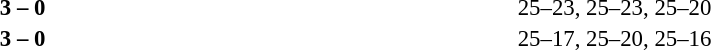<table width=100% cellspacing=1>
<tr>
<th width=20%></th>
<th width=12%></th>
<th width=20%></th>
<th width=33%></th>
<td></td>
</tr>
<tr style=font-size:95%>
<td align=right><strong></strong></td>
<td align=center><strong>3 – 0</strong></td>
<td></td>
<td>25–23, 25–23, 25–20</td>
<td></td>
</tr>
<tr style=font-size:95%>
<td align=right><strong></strong></td>
<td align=center><strong>3 – 0</strong></td>
<td></td>
<td>25–17, 25–20, 25–16</td>
</tr>
</table>
